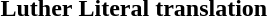<table>
<tr>
<th>Luther</th>
<th>Literal translation</th>
</tr>
<tr>
<td></td>
<td></td>
</tr>
</table>
